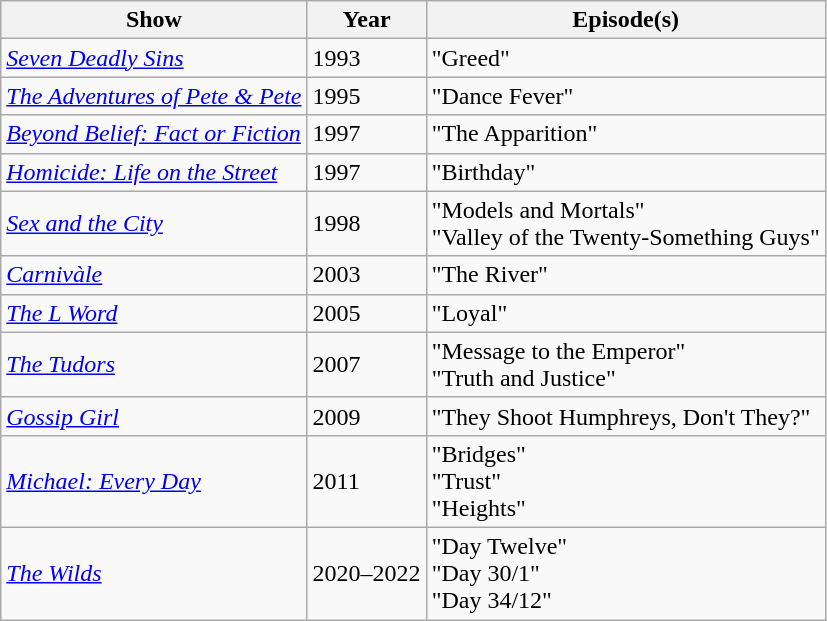<table class="wikitable">
<tr>
<th>Show</th>
<th>Year</th>
<th>Episode(s)</th>
</tr>
<tr>
<td><em><a href='#'>Seven Deadly Sins</a></em></td>
<td>1993</td>
<td>"Greed"</td>
</tr>
<tr>
<td><em><a href='#'>The Adventures of Pete & Pete</a></em></td>
<td>1995</td>
<td>"Dance Fever"</td>
</tr>
<tr>
<td><em><a href='#'>Beyond Belief: Fact or Fiction</a></em></td>
<td>1997</td>
<td>"The Apparition"</td>
</tr>
<tr>
<td><em><a href='#'>Homicide: Life on the Street</a></em></td>
<td>1997</td>
<td>"Birthday"</td>
</tr>
<tr>
<td><em><a href='#'>Sex and the City</a></em></td>
<td>1998</td>
<td>"Models and Mortals"<br>"Valley of the Twenty-Something Guys"</td>
</tr>
<tr>
<td><em><a href='#'>Carnivàle</a></em></td>
<td>2003</td>
<td>"The River"</td>
</tr>
<tr>
<td><em><a href='#'>The L Word</a></em></td>
<td>2005</td>
<td>"Loyal"</td>
</tr>
<tr>
<td><em><a href='#'>The Tudors</a></em></td>
<td>2007</td>
<td>"Message to the Emperor"<br>"Truth and Justice"</td>
</tr>
<tr>
<td><em><a href='#'>Gossip Girl</a></em></td>
<td>2009</td>
<td>"They Shoot Humphreys, Don't They?"</td>
</tr>
<tr>
<td><em><a href='#'>Michael: Every Day</a></em></td>
<td>2011</td>
<td>"Bridges"<br>"Trust"<br>"Heights"</td>
</tr>
<tr>
<td><em><a href='#'>The Wilds</a></em></td>
<td>2020–2022</td>
<td>"Day Twelve"<br>"Day 30/1"<br>"Day 34/12"</td>
</tr>
</table>
